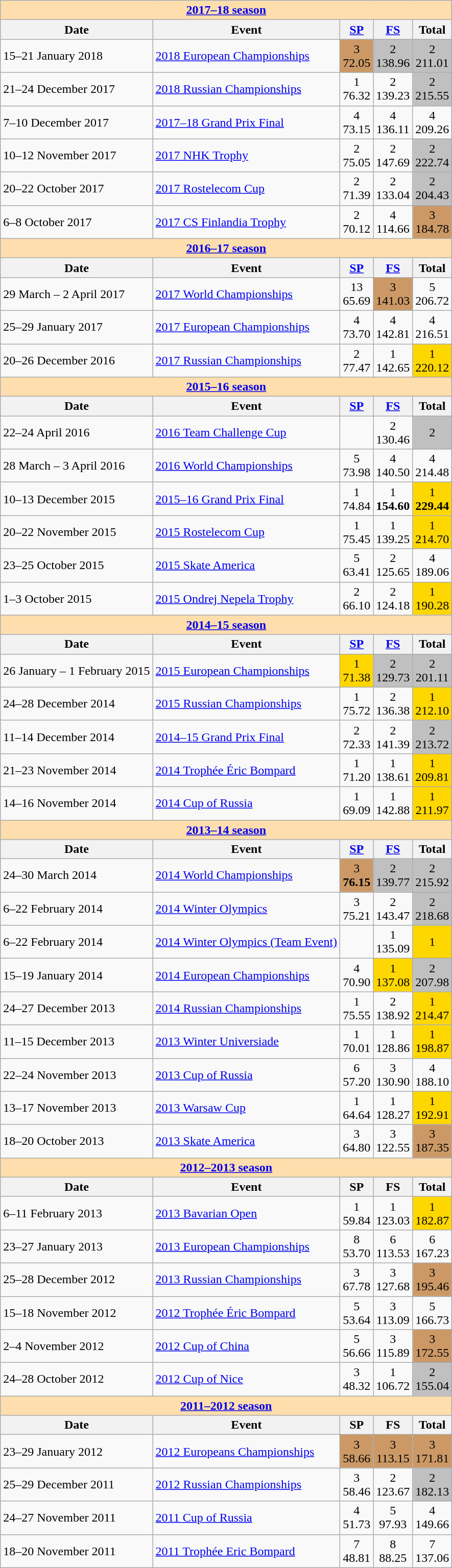<table class="wikitable">
<tr>
<td style="background-color: #ffdead;" colspan=5 align=center><a href='#'><strong>2017–18 season</strong></a></td>
</tr>
<tr>
<th>Date</th>
<th>Event</th>
<th><a href='#'>SP</a></th>
<th><a href='#'>FS</a></th>
<th>Total</th>
</tr>
<tr>
<td>15–21 January 2018</td>
<td><a href='#'>2018 European Championships</a></td>
<td align=center bgcolor=cc9966>3 <br> 72.05</td>
<td align=center bgcolor=silver>2 <br> 138.96</td>
<td align=center bgcolor=silver>2 <br> 211.01</td>
</tr>
<tr>
<td>21–24 December 2017</td>
<td><a href='#'>2018 Russian Championships</a></td>
<td align=center>1 <br> 76.32</td>
<td align=center>2 <br> 139.23</td>
<td align=center bgcolor=silver>2 <br> 215.55</td>
</tr>
<tr>
<td>7–10 December 2017</td>
<td><a href='#'>2017–18 Grand Prix Final</a></td>
<td align=center>4 <br> 73.15</td>
<td align=center>4 <br> 136.11</td>
<td align=center>4 <br> 209.26</td>
</tr>
<tr>
<td>10–12 November 2017</td>
<td><a href='#'>2017 NHK Trophy</a></td>
<td align=center>2 <br> 75.05</td>
<td align=center>2 <br> 147.69</td>
<td align=center bgcolor=silver>2 <br> 222.74</td>
</tr>
<tr>
<td>20–22 October 2017</td>
<td><a href='#'>2017 Rostelecom Cup</a></td>
<td align=center>2 <br> 71.39</td>
<td align=center>2 <br> 133.04</td>
<td align=center bgcolor=silver>2 <br> 204.43</td>
</tr>
<tr>
<td>6–8 October 2017</td>
<td><a href='#'>2017 CS Finlandia Trophy</a></td>
<td align=center>2 <br> 70.12</td>
<td align=center>4 <br> 114.66</td>
<td align=center bgcolor=cc9966>3 <br> 184.78</td>
</tr>
<tr>
<td style="background-color: #ffdead;" colspan=5 align=center><strong><a href='#'>2016–17 season</a></strong></td>
</tr>
<tr>
<th>Date</th>
<th>Event</th>
<th><a href='#'>SP</a></th>
<th><a href='#'>FS</a></th>
<th>Total</th>
</tr>
<tr>
<td>29 March – 2 April 2017</td>
<td><a href='#'>2017 World Championships</a></td>
<td align=center>13 <br> 65.69</td>
<td align=center bgcolor=cc9966>3 <br> 141.03</td>
<td align=center>5 <br> 206.72</td>
</tr>
<tr>
<td>25–29 January 2017</td>
<td><a href='#'>2017 European Championships</a></td>
<td align=center>4 <br> 73.70</td>
<td align=center>4 <br> 142.81</td>
<td align=center>4 <br> 216.51</td>
</tr>
<tr>
<td>20–26 December 2016</td>
<td><a href='#'>2017 Russian Championships</a></td>
<td align=center>2 <br> 77.47</td>
<td align=center>1 <br> 142.65</td>
<td align=center bgcolor=gold>1 <br> 220.12</td>
</tr>
<tr>
<td style="background-color: #ffdead;" colspan=5 align=center><strong><a href='#'>2015–16 season</a></strong></td>
</tr>
<tr>
<th>Date</th>
<th>Event</th>
<th><a href='#'>SP</a></th>
<th><a href='#'>FS</a></th>
<th>Total</th>
</tr>
<tr>
<td>22–24 April 2016</td>
<td><a href='#'>2016 Team Challenge Cup</a></td>
<td align=center></td>
<td align=center>2 <br> 130.46</td>
<td align=center bgcolor=silver>2</td>
</tr>
<tr>
<td>28 March – 3 April 2016</td>
<td><a href='#'>2016 World Championships</a></td>
<td align=center>5 <br> 73.98</td>
<td align=center>4 <br> 140.50</td>
<td align=center>4 <br> 214.48</td>
</tr>
<tr>
<td>10–13 December 2015</td>
<td><a href='#'>2015–16 Grand Prix Final</a></td>
<td align=center>1 <br> 74.84</td>
<td align=center>1 <br> <strong>154.60</strong></td>
<td align=center bgcolor=gold>1 <br> <strong>229.44</strong></td>
</tr>
<tr>
<td>20–22 November 2015</td>
<td><a href='#'>2015 Rostelecom Cup</a></td>
<td align=center>1 <br> 75.45</td>
<td align=center>1 <br> 139.25</td>
<td align=center bgcolor=gold>1 <br> 214.70</td>
</tr>
<tr>
<td>23–25 October 2015</td>
<td><a href='#'>2015 Skate America</a></td>
<td align=center>5 <br> 63.41</td>
<td align=center>2 <br> 125.65</td>
<td align=center>4 <br> 189.06</td>
</tr>
<tr>
<td>1–3 October 2015</td>
<td><a href='#'>2015 Ondrej Nepela Trophy</a></td>
<td align=center>2 <br> 66.10</td>
<td align=center>2 <br> 124.18</td>
<td align=center bgcolor=gold>1 <br> 190.28</td>
</tr>
<tr>
<td style="background-color: #ffdead;" colspan=5 align=center><strong><a href='#'>2014–15 season</a></strong></td>
</tr>
<tr>
<th>Date</th>
<th>Event</th>
<th><a href='#'>SP</a></th>
<th><a href='#'>FS</a></th>
<th>Total</th>
</tr>
<tr>
<td>26 January – 1 February 2015</td>
<td><a href='#'>2015 European Championships</a></td>
<td align=center bgcolor=gold>1 <br> 71.38</td>
<td align=center bgcolor=silver>2 <br> 129.73</td>
<td align=center bgcolor=silver>2 <br> 201.11</td>
</tr>
<tr>
<td>24–28 December 2014</td>
<td><a href='#'>2015 Russian Championships</a></td>
<td align=center>1 <br> 75.72</td>
<td align=center>2 <br> 136.38</td>
<td align=center bgcolor=gold>1 <br> 212.10</td>
</tr>
<tr>
<td>11–14 December 2014</td>
<td><a href='#'>2014–15 Grand Prix Final</a></td>
<td align=center>2 <br> 72.33</td>
<td align=center>2 <br> 141.39</td>
<td align=center bgcolor=silver>2 <br> 213.72</td>
</tr>
<tr>
<td>21–23 November 2014</td>
<td><a href='#'>2014 Trophée Éric Bompard</a></td>
<td align=center>1 <br> 71.20</td>
<td align=center>1 <br> 138.61</td>
<td align=center bgcolor=gold>1 <br> 209.81</td>
</tr>
<tr>
<td>14–16 November 2014</td>
<td><a href='#'>2014 Cup of Russia</a></td>
<td align=center>1 <br> 69.09</td>
<td align=center>1 <br> 142.88</td>
<td align=center bgcolor=gold>1 <br> 211.97</td>
</tr>
<tr>
<td style="background-color: #ffdead;" colspan=5 align=center><strong><a href='#'>2013–14 season</a></strong></td>
</tr>
<tr>
<th>Date</th>
<th>Event</th>
<th><a href='#'>SP</a></th>
<th><a href='#'>FS</a></th>
<th>Total</th>
</tr>
<tr>
<td>24–30 March 2014</td>
<td><a href='#'>2014 World Championships</a></td>
<td align=center bgcolor=cc9966>3 <br> <strong>76.15</strong></td>
<td align=center bgcolor=silver>2 <br> 139.77</td>
<td align=center bgcolor=silver>2 <br> 215.92</td>
</tr>
<tr>
<td>6–22 February 2014</td>
<td><a href='#'>2014 Winter Olympics</a></td>
<td align=center>3 <br> 75.21</td>
<td align=center>2 <br> 143.47</td>
<td align=center bgcolor=silver>2 <br> 218.68</td>
</tr>
<tr>
<td>6–22 February 2014</td>
<td><a href='#'>2014 Winter Olympics (Team Event)</a></td>
<td align=center><br></td>
<td align=center>1 <br> 135.09</td>
<td align=center bgcolor=gold>1 <br></td>
</tr>
<tr>
<td>15–19 January 2014</td>
<td><a href='#'>2014 European Championships</a></td>
<td align=center>4 <br> 70.90</td>
<td align=center bgcolor=gold>1 <br> 137.08</td>
<td align=center bgcolor=silver>2 <br> 207.98</td>
</tr>
<tr>
<td>24–27 December 2013</td>
<td><a href='#'>2014 Russian Championships</a></td>
<td align=center>1 <br> 75.55</td>
<td align=center>2 <br> 138.92</td>
<td align=center bgcolor=gold>1 <br> 214.47</td>
</tr>
<tr>
<td>11–15 December 2013</td>
<td><a href='#'>2013 Winter Universiade</a></td>
<td align=center>1 <br> 70.01</td>
<td align=center>1 <br> 128.86</td>
<td align=center bgcolor=gold>1 <br> 198.87</td>
</tr>
<tr>
<td>22–24 November 2013</td>
<td><a href='#'>2013 Cup of Russia</a></td>
<td align=center>6 <br> 57.20</td>
<td align=center>3 <br> 130.90</td>
<td align=center>4 <br> 188.10</td>
</tr>
<tr>
<td>13–17 November 2013</td>
<td><a href='#'>2013 Warsaw Cup</a></td>
<td align=center>1 <br> 64.64</td>
<td align=center>1 <br> 128.27</td>
<td align=center bgcolor=gold>1 <br> 192.91</td>
</tr>
<tr>
<td>18–20 October 2013</td>
<td><a href='#'>2013 Skate America</a></td>
<td align=center>3 <br> 64.80</td>
<td align=center>3 <br> 122.55</td>
<td align=center bgcolor=cc9966>3 <br> 187.35</td>
</tr>
<tr>
<td style="background-color: #ffdead;" colspan=5 align=center><strong><a href='#'>2012–2013 season</a></strong></td>
</tr>
<tr>
<th>Date</th>
<th>Event</th>
<th>SP</th>
<th>FS</th>
<th>Total</th>
</tr>
<tr>
<td>6–11 February 2013</td>
<td><a href='#'>2013 Bavarian Open</a></td>
<td align=center>1 <br> 59.84</td>
<td align=center>1 <br> 123.03</td>
<td align=center bgcolor=gold>1 <br> 182.87</td>
</tr>
<tr>
<td>23–27 January 2013</td>
<td><a href='#'>2013 European Championships</a></td>
<td align=center>8 <br> 53.70</td>
<td align=center>6 <br> 113.53</td>
<td align=center>6 <br> 167.23</td>
</tr>
<tr>
<td>25–28 December 2012</td>
<td><a href='#'>2013 Russian Championships</a></td>
<td align=center>3 <br> 67.78</td>
<td align=center>3 <br> 127.68</td>
<td align=center bgcolor=cc9966>3 <br> 195.46</td>
</tr>
<tr>
<td>15–18 November 2012</td>
<td><a href='#'>2012 Trophée Éric Bompard</a></td>
<td align=center>5 <br> 53.64</td>
<td align=center>3 <br> 113.09</td>
<td align=center>5 <br> 166.73</td>
</tr>
<tr>
<td>2–4 November 2012</td>
<td><a href='#'>2012 Cup of China</a></td>
<td align=center>5 <br> 56.66</td>
<td align=center>3 <br> 115.89</td>
<td align=center bgcolor=cc9966>3 <br> 172.55</td>
</tr>
<tr>
<td>24–28 October 2012</td>
<td><a href='#'>2012 Cup of Nice</a></td>
<td align=center>3 <br> 48.32</td>
<td align=center>1 <br> 106.72</td>
<td align=center bgcolor=silver>2 <br> 155.04</td>
</tr>
<tr>
<td style="background-color: #ffdead;" colspan=5 align=center><strong><a href='#'>2011–2012 season</a></strong></td>
</tr>
<tr>
<th>Date</th>
<th>Event</th>
<th>SP</th>
<th>FS</th>
<th>Total</th>
</tr>
<tr>
<td>23–29 January 2012</td>
<td><a href='#'>2012 Europeans Championships</a></td>
<td align=center bgcolor=cc9966>3 <br> 58.66</td>
<td align=center bgcolor=cc9966>3 <br> 113.15</td>
<td align=center bgcolor=cc9966>3 <br> 171.81</td>
</tr>
<tr>
<td>25–29 December 2011</td>
<td><a href='#'>2012 Russian Championships</a></td>
<td align=center>3 <br> 58.46</td>
<td align=center>2 <br> 123.67</td>
<td align=center bgcolor=silver>2 <br> 182.13</td>
</tr>
<tr>
<td>24–27 November 2011</td>
<td><a href='#'>2011 Cup of Russia</a></td>
<td align=center>4 <br> 51.73</td>
<td align=center>5 <br> 97.93</td>
<td align=center>4 <br> 149.66</td>
</tr>
<tr>
<td>18–20 November 2011</td>
<td><a href='#'>2011 Trophée Eric Bompard</a></td>
<td align=center>7 <br> 48.81</td>
<td align=center>8 <br> 88.25</td>
<td align=center>7 <br> 137.06</td>
</tr>
</table>
